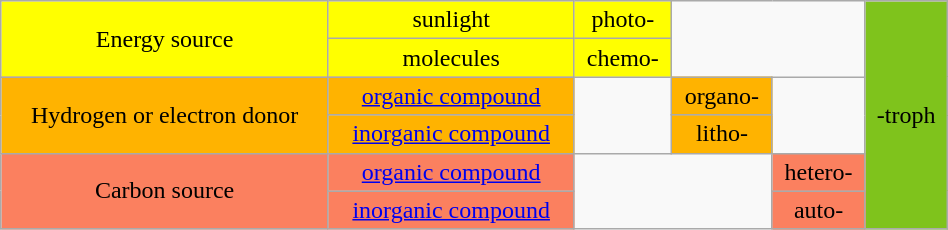<table class="wikitable float-right"  style="text-align:center; width:50%;">
<tr>
<td rowspan="2" style="background:#ff0;">Energy source</td>
<td style="background:#ff0;">sunlight</td>
<td style="background:#ff0;">photo-</td>
<td rowspan=2 colspan=2> </td>
<td rowspan="6" style="background:#7fc31c;">-troph</td>
</tr>
<tr style="background:#ff0;">
<td>molecules</td>
<td style="background:#ff0;">chemo-</td>
</tr>
<tr>
<td rowspan="2" style="background:#ffb300;">Hydrogen or electron donor</td>
<td style="background:#ffb300;"><a href='#'>organic compound</a></td>
<td rowspan=2> </td>
<td style="background:#ffb300;">organo-</td>
<td rowspan=2> </td>
</tr>
<tr style="background:#ffb300;">
<td><a href='#'>inorganic compound</a></td>
<td style="background:#ffb300;">litho-</td>
</tr>
<tr>
<td rowspan="2" style="background:#fb805f;">Carbon source</td>
<td style="background:#fb805f;"><a href='#'>organic compound</a></td>
<td rowspan=2 colspan=2> </td>
<td style="background:#fb805f;">hetero-</td>
</tr>
<tr style="background:#fb805f;">
<td><a href='#'>inorganic compound</a></td>
<td style="background:#fb805f;">auto-</td>
</tr>
</table>
